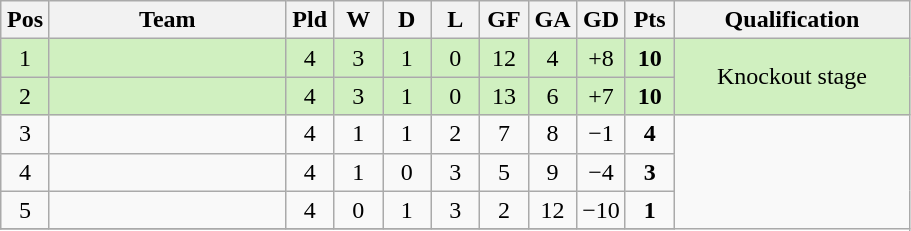<table class="wikitable" border="1" style="text-align: center;">
<tr>
<th width="25"><abbr>Pos</abbr></th>
<th width="150">Team</th>
<th width="25"><abbr>Pld</abbr></th>
<th width="25"><abbr>W</abbr></th>
<th width="25"><abbr>D</abbr></th>
<th width="25"><abbr>L</abbr></th>
<th width="25"><abbr>GF</abbr></th>
<th width="25"><abbr>GA</abbr></th>
<th width="25"><abbr>GD</abbr></th>
<th width="25"><abbr>Pts</abbr></th>
<th width="150">Qualification</th>
</tr>
<tr bgcolor= #D0F0C0>
<td>1</td>
<td align="left"></td>
<td>4</td>
<td>3</td>
<td>1</td>
<td>0</td>
<td>12</td>
<td>4</td>
<td>+8</td>
<td><strong>10</strong></td>
<td rowspan=2>Knockout stage</td>
</tr>
<tr bgcolor= #D0F0C0>
<td>2</td>
<td align="left"></td>
<td>4</td>
<td>3</td>
<td>1</td>
<td>0</td>
<td>13</td>
<td>6</td>
<td>+7</td>
<td><strong>10</strong></td>
</tr>
<tr>
<td>3</td>
<td align="left"></td>
<td>4</td>
<td>1</td>
<td>1</td>
<td>2</td>
<td>7</td>
<td>8</td>
<td>−1</td>
<td><strong>4</strong></td>
</tr>
<tr>
<td>4</td>
<td align="left"></td>
<td>4</td>
<td>1</td>
<td>0</td>
<td>3</td>
<td>5</td>
<td>9</td>
<td>−4</td>
<td><strong>3</strong></td>
</tr>
<tr>
<td>5</td>
<td align="left"></td>
<td>4</td>
<td>0</td>
<td>1</td>
<td>3</td>
<td>2</td>
<td>12</td>
<td>−10</td>
<td><strong>1</strong></td>
</tr>
<tr>
</tr>
</table>
